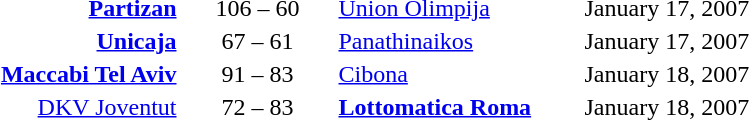<table style="text-align:center">
<tr>
<th width=160></th>
<th width=100></th>
<th width=160></th>
<th width=200></th>
</tr>
<tr>
<td align=right><strong><a href='#'>Partizan</a></strong> </td>
<td>106 – 60</td>
<td align=left> <a href='#'>Union Olimpija</a></td>
<td align=left>January 17, 2007</td>
</tr>
<tr>
<td align=right><strong><a href='#'>Unicaja</a></strong> </td>
<td>67 – 61</td>
<td align=left> <a href='#'>Panathinaikos</a></td>
<td align=left>January 17, 2007</td>
</tr>
<tr>
<td align=right><strong><a href='#'>Maccabi Tel Aviv</a></strong> </td>
<td>91 – 83</td>
<td align=left> <a href='#'>Cibona</a></td>
<td align=left>January 18, 2007</td>
</tr>
<tr>
<td align=right><a href='#'>DKV Joventut</a> </td>
<td>72 – 83</td>
<td align=left> <strong><a href='#'>Lottomatica Roma</a></strong></td>
<td align=left>January 18, 2007</td>
</tr>
</table>
